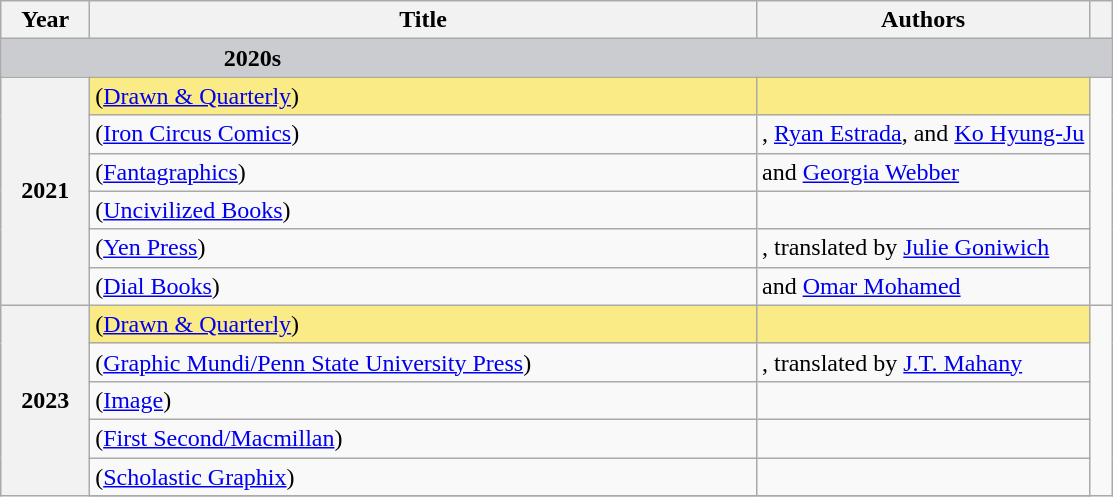<table class="wikitable sortable" style="text-align:left;">
<tr>
<th scope="col" style="width:8%;">Year</th>
<th scope="col" style="width:60%;">Title</th>
<th scope="col" style="width:30%;">Authors</th>
<th scope="col" style="width:2%;" class="unsortable"></th>
</tr>
<tr>
<td colspan=4 data-sort-value="ω" style="background-color:#CACCD0; font-weight:bold; padding-left:20%">2020s</td>
</tr>
<tr>
<th scope="row" rowspan=6 style="text-align:center">2021</th>
<td style="background:#FAEB86;"> (<a href='#'>Drawn & Quarterly</a>)</td>
<td style="background:#FAEB86;"></td>
<td rowspan=6></td>
</tr>
<tr>
<td style="background:;"> (<a href='#'>Iron Circus Comics</a>)</td>
<td style="background:;">, <a href='#'>Ryan Estrada</a>, and <a href='#'>Ko Hyung-Ju</a></td>
</tr>
<tr>
<td style="background:;"> (<a href='#'>Fantagraphics</a>)</td>
<td style="background:;"> and <a href='#'>Georgia Webber</a></td>
</tr>
<tr>
<td style="background:;"> (<a href='#'>Uncivilized Books</a>)</td>
<td style="background:;"></td>
</tr>
<tr>
<td style="background:;"> (<a href='#'>Yen Press</a>)</td>
<td style="background:;">, translated by <a href='#'>Julie Goniwich</a></td>
</tr>
<tr>
<td style="background:;"> (<a href='#'>Dial Books</a>)</td>
<td style="background:;"> and <a href='#'>Omar Mohamed</a></td>
</tr>
<tr>
<th scope="row" rowspan=6 style="text-align:center">2023</th>
<td style="background:#FAEB86;"> (<a href='#'>Drawn & Quarterly</a>)</td>
<td style="background:#FAEB86;"></td>
<td rowspan=6></td>
</tr>
<tr>
<td style="background:;"> (<a href='#'>Graphic Mundi/Penn State University Press</a>)</td>
<td style="background:;">, translated by <a href='#'>J.T. Mahany</a></td>
</tr>
<tr>
<td style="background:;"> (<a href='#'>Image</a>)</td>
<td style="background:;"></td>
</tr>
<tr>
<td style="background:;"> (<a href='#'>First Second/Macmillan</a>)</td>
<td style="background:;"></td>
</tr>
<tr>
<td style="background:;"> (<a href='#'>Scholastic Graphix</a>)</td>
<td style="background:;"></td>
</tr>
<tr>
</tr>
</table>
